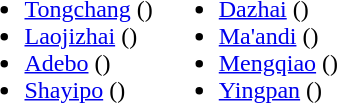<table>
<tr>
<td valign="top"><br><ul><li><a href='#'>Tongchang</a> ()</li><li><a href='#'>Laojizhai</a> ()</li><li><a href='#'>Adebo</a> ()</li><li><a href='#'>Shayipo</a> ()</li></ul></td>
<td valign="top"><br><ul><li><a href='#'>Dazhai</a> ()</li><li><a href='#'>Ma'andi</a> ()</li><li><a href='#'>Mengqiao</a> ()</li><li><a href='#'>Yingpan</a> ()</li></ul></td>
</tr>
</table>
